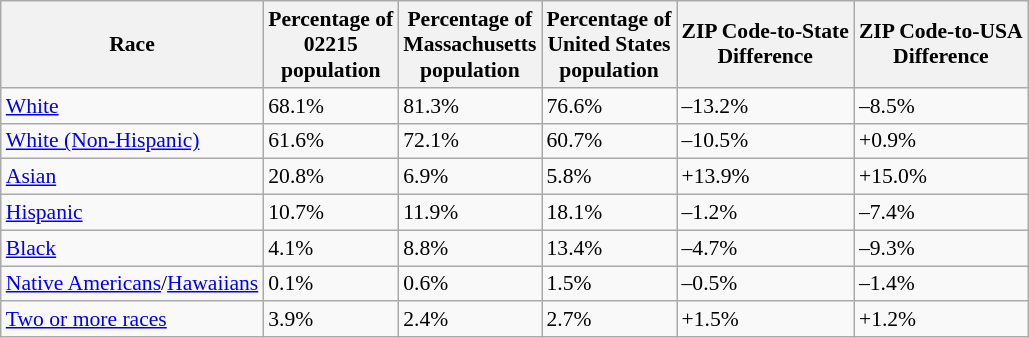<table class="wikitable sortable collapsible" style="font-size: 90%;">
<tr>
<th>Race</th>
<th>Percentage of <br>02215<br>population</th>
<th>Percentage of<br>Massachusetts<br>population</th>
<th>Percentage of<br>United States<br>population</th>
<th>ZIP Code-to-State<br>Difference</th>
<th>ZIP Code-to-USA<br>Difference</th>
</tr>
<tr>
<td><a href='#'>White</a></td>
<td>68.1%</td>
<td>81.3%</td>
<td>76.6%</td>
<td>–13.2%</td>
<td>–8.5%</td>
</tr>
<tr>
<td><a href='#'>White (Non-Hispanic)</a></td>
<td>61.6%</td>
<td>72.1%</td>
<td>60.7%</td>
<td>–10.5%</td>
<td>+0.9%</td>
</tr>
<tr>
<td><a href='#'>Asian</a></td>
<td>20.8%</td>
<td>6.9%</td>
<td>5.8%</td>
<td>+13.9%</td>
<td>+15.0%</td>
</tr>
<tr>
<td><a href='#'>Hispanic</a></td>
<td>10.7%</td>
<td>11.9%</td>
<td>18.1%</td>
<td>–1.2%</td>
<td>–7.4%</td>
</tr>
<tr>
<td><a href='#'>Black</a></td>
<td>4.1%</td>
<td>8.8%</td>
<td>13.4%</td>
<td>–4.7%</td>
<td>–9.3%</td>
</tr>
<tr>
<td><a href='#'>Native Americans</a>/<a href='#'>Hawaiians</a></td>
<td>0.1%</td>
<td>0.6%</td>
<td>1.5%</td>
<td>–0.5%</td>
<td>–1.4%</td>
</tr>
<tr>
<td><a href='#'>Two or more races</a></td>
<td>3.9%</td>
<td>2.4%</td>
<td>2.7%</td>
<td>+1.5%</td>
<td>+1.2%</td>
</tr>
</table>
